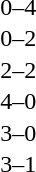<table cellspacing=1 width=70%>
<tr>
<th width=25%></th>
<th width=30%></th>
<th width=15%></th>
<th width=30%></th>
</tr>
<tr>
<td></td>
<td align=right></td>
<td align=center>0–4</td>
<td></td>
</tr>
<tr>
<td></td>
<td align=right></td>
<td align=center>0–2</td>
<td></td>
</tr>
<tr>
<td></td>
<td align=right></td>
<td align=center>2–2</td>
<td></td>
</tr>
<tr>
<td></td>
<td align=right></td>
<td align=center>4–0</td>
<td></td>
</tr>
<tr>
<td></td>
<td align=right></td>
<td align=center>3–0</td>
<td></td>
</tr>
<tr>
<td></td>
<td align=right></td>
<td align=center>3–1</td>
<td></td>
</tr>
</table>
